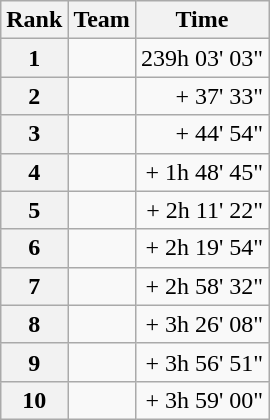<table class="wikitable">
<tr>
<th scope="col">Rank</th>
<th scope="col">Team</th>
<th scope="col">Time</th>
</tr>
<tr>
<th scope="row">1</th>
<td>  </td>
<td style="text-align:right;">239h 03' 03"</td>
</tr>
<tr>
<th scope="row">2</th>
<td> </td>
<td style="text-align:right;">+ 37' 33"</td>
</tr>
<tr>
<th scope="row">3</th>
<td> </td>
<td style="text-align:right;">+ 44' 54"</td>
</tr>
<tr>
<th scope="row">4</th>
<td> </td>
<td style="text-align:right;">+ 1h 48' 45"</td>
</tr>
<tr>
<th scope="row">5</th>
<td> </td>
<td style="text-align:right;">+ 2h 11' 22"</td>
</tr>
<tr>
<th scope="row">6</th>
<td> </td>
<td style="text-align:right;">+ 2h 19' 54"</td>
</tr>
<tr>
<th scope="row">7</th>
<td> </td>
<td style="text-align:right;">+ 2h 58' 32"</td>
</tr>
<tr>
<th scope="row">8</th>
<td> </td>
<td style="text-align:right;">+ 3h 26' 08"</td>
</tr>
<tr>
<th scope="row">9</th>
<td> </td>
<td style="text-align:right;">+ 3h 56' 51"</td>
</tr>
<tr>
<th scope="row">10</th>
<td> </td>
<td style="text-align:right;">+ 3h 59' 00"</td>
</tr>
</table>
